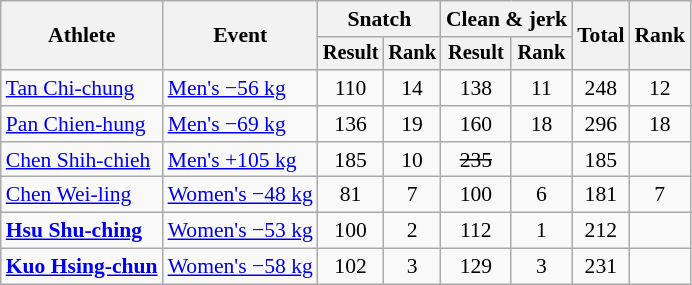<table class="wikitable" style="font-size:90%">
<tr>
<th rowspan="2">Athlete</th>
<th rowspan="2">Event</th>
<th colspan="2">Snatch</th>
<th colspan="2">Clean & jerk</th>
<th rowspan="2">Total</th>
<th rowspan="2">Rank</th>
</tr>
<tr style="font-size:95%">
<th>Result</th>
<th>Rank</th>
<th>Result</th>
<th>Rank</th>
</tr>
<tr align=center>
<td align=left><a href='#'>Tan Chi-chung</a></td>
<td align=left><a href='#'>Men's −56 kg</a></td>
<td>110</td>
<td>14</td>
<td>138</td>
<td>11</td>
<td>248</td>
<td>12</td>
</tr>
<tr align=center>
<td align=left><a href='#'>Pan Chien-hung</a></td>
<td align=left><a href='#'>Men's −69 kg</a></td>
<td>136</td>
<td>19</td>
<td>160</td>
<td>18</td>
<td>296</td>
<td>18</td>
</tr>
<tr align=center>
<td align=left><a href='#'>Chen Shih-chieh</a></td>
<td align=left><a href='#'>Men's +105 kg</a></td>
<td>185</td>
<td>10</td>
<td><s>235</s></td>
<td></td>
<td>185</td>
<td></td>
</tr>
<tr align=center>
<td align=left><a href='#'>Chen Wei-ling</a></td>
<td align=left><a href='#'>Women's −48 kg</a></td>
<td>81</td>
<td>7</td>
<td>100</td>
<td>6</td>
<td>181</td>
<td>7</td>
</tr>
<tr align=center>
<td align=left><strong><a href='#'>Hsu Shu-ching</a></strong></td>
<td align=left><a href='#'>Women's −53 kg</a></td>
<td>100</td>
<td>2</td>
<td>112</td>
<td>1</td>
<td>212</td>
<td></td>
</tr>
<tr align=center>
<td align=left><strong><a href='#'>Kuo Hsing-chun</a></strong></td>
<td align=left><a href='#'>Women's −58 kg</a></td>
<td>102</td>
<td>3</td>
<td>129</td>
<td>3</td>
<td>231</td>
<td></td>
</tr>
</table>
